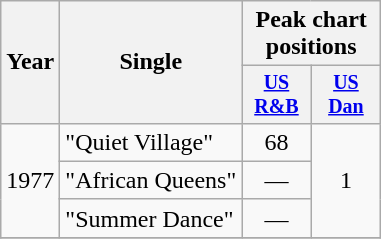<table class="wikitable" style="text-align:center;">
<tr>
<th rowspan="2">Year</th>
<th rowspan="2">Single</th>
<th colspan="2">Peak chart positions</th>
</tr>
<tr style="font-size:smaller;">
<th width="40"><a href='#'>US<br>R&B</a><br></th>
<th width="40"><a href='#'>US<br>Dan</a><br></th>
</tr>
<tr>
<td rowspan="3">1977</td>
<td align="left">"Quiet Village"</td>
<td>68</td>
<td rowspan="3">1</td>
</tr>
<tr>
<td align="left">"African Queens"</td>
<td>—</td>
</tr>
<tr>
<td align="left">"Summer Dance"</td>
<td>—</td>
</tr>
<tr>
</tr>
</table>
